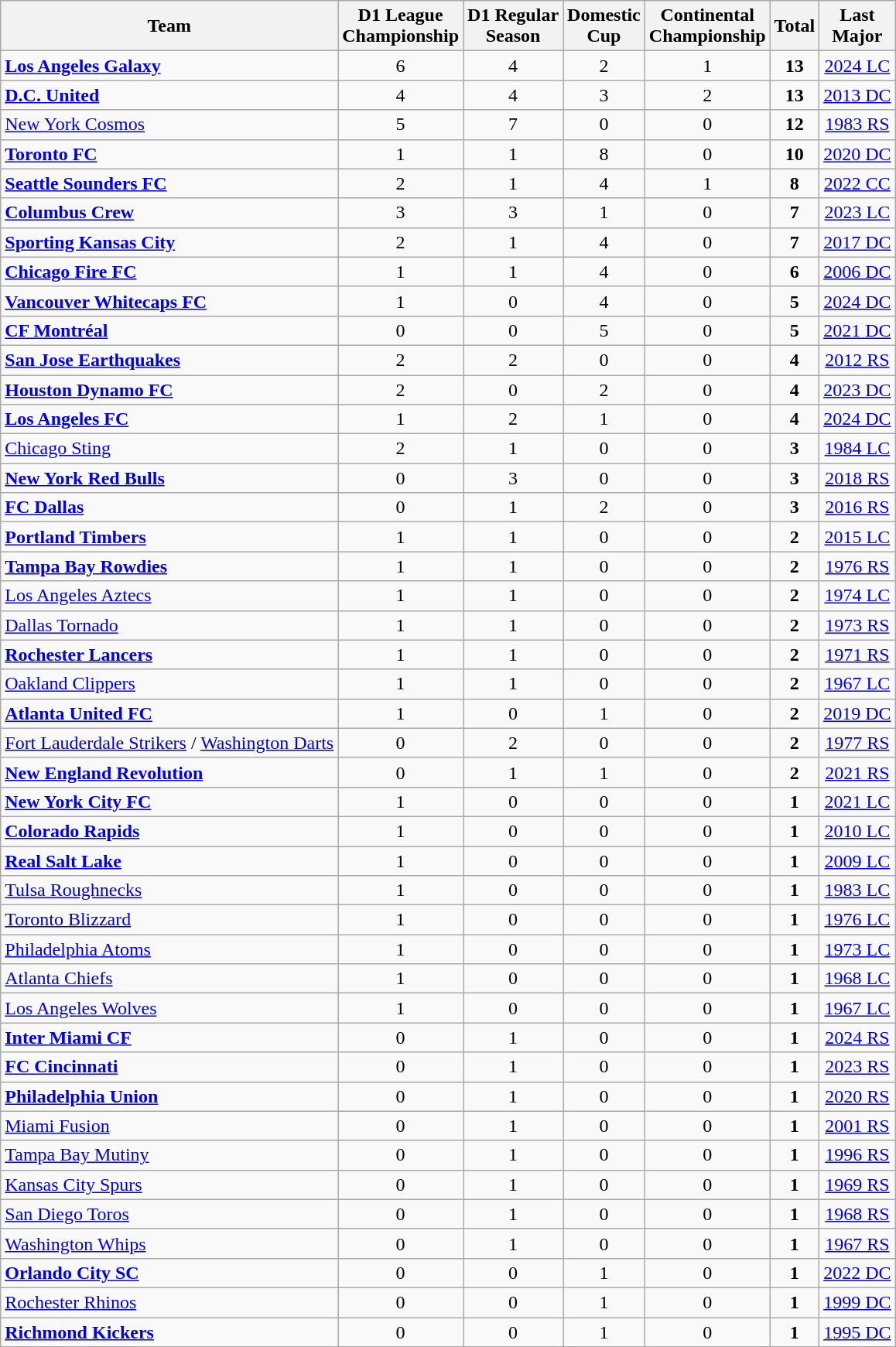<table class="sortable wikitable" style="text-align:center">
<tr>
<th>Team</th>
<th>D1 League<br>Championship</th>
<th>D1 Regular<br>Season</th>
<th>Domestic<br>Cup</th>
<th>Continental<br>Championship</th>
<th>Total</th>
<th>Last<br>Major</th>
</tr>
<tr>
<td align=left><strong><a href='#'>Los Angeles Galaxy</a></strong></td>
<td>6</td>
<td>4</td>
<td>2</td>
<td>1</td>
<td><strong>13</strong></td>
<td><a href='#'>2024 LC</a></td>
</tr>
<tr>
<td align=left><strong><a href='#'>D.C. United</a></strong></td>
<td>4</td>
<td>4</td>
<td>3</td>
<td>2</td>
<td><strong>13</strong></td>
<td><a href='#'>2013 DC</a></td>
</tr>
<tr>
<td align=left><a href='#'>New York Cosmos</a> </td>
<td>5</td>
<td>7</td>
<td>0</td>
<td>0</td>
<td><strong>12</strong></td>
<td><a href='#'>1983 RS</a></td>
</tr>
<tr>
<td align=left><strong><a href='#'>Toronto FC</a></strong></td>
<td>1</td>
<td>1</td>
<td>8</td>
<td>0</td>
<td><strong>10</strong></td>
<td><a href='#'>2020 DC</a></td>
</tr>
<tr>
<td align=left><strong><a href='#'>Seattle Sounders FC</a></strong></td>
<td>2</td>
<td>1</td>
<td>4</td>
<td>1</td>
<td><strong>8</strong></td>
<td><a href='#'>2022 CC</a></td>
</tr>
<tr>
<td align=left><strong><a href='#'>Columbus Crew</a></strong></td>
<td>3</td>
<td>3</td>
<td>1</td>
<td>0</td>
<td><strong>7</strong></td>
<td><a href='#'>2023 LC</a></td>
</tr>
<tr>
<td align=left><strong><a href='#'>Sporting Kansas City</a></strong></td>
<td>2</td>
<td>1</td>
<td>4</td>
<td>0</td>
<td><strong>7</strong></td>
<td><a href='#'>2017 DC</a></td>
</tr>
<tr>
<td align=left><strong><a href='#'>Chicago Fire FC</a></strong></td>
<td>1</td>
<td>1</td>
<td>4</td>
<td>0</td>
<td><strong>6</strong></td>
<td><a href='#'>2006 DC</a></td>
</tr>
<tr>
<td align=left><strong><a href='#'>Vancouver Whitecaps FC</a></strong> </td>
<td>1</td>
<td>0</td>
<td>4</td>
<td>0</td>
<td><strong>5</strong></td>
<td><a href='#'>2024 DC</a></td>
</tr>
<tr>
<td align=left><strong><a href='#'>CF Montréal</a></strong> </td>
<td>0</td>
<td>0</td>
<td>5</td>
<td>0</td>
<td><strong>5</strong></td>
<td><a href='#'>2021 DC</a></td>
</tr>
<tr>
<td align=left><strong><a href='#'>San Jose Earthquakes</a></strong></td>
<td>2</td>
<td>2</td>
<td>0</td>
<td>0</td>
<td><strong>4</strong></td>
<td><a href='#'>2012 RS</a></td>
</tr>
<tr>
<td align=left><strong><a href='#'>Houston Dynamo FC</a></strong></td>
<td>2</td>
<td>0</td>
<td>2</td>
<td>0</td>
<td><strong>4</strong></td>
<td><a href='#'>2023 DC</a></td>
</tr>
<tr>
<td align=left><strong><a href='#'>Los Angeles FC</a></strong></td>
<td>1</td>
<td>2</td>
<td>1</td>
<td>0</td>
<td><strong>4</strong></td>
<td><a href='#'>2024 DC</a></td>
</tr>
<tr>
<td align=left><a href='#'>Chicago Sting</a> </td>
<td>2</td>
<td>1</td>
<td>0</td>
<td>0</td>
<td><strong>3</strong></td>
<td><a href='#'>1984 LC</a></td>
</tr>
<tr>
<td align=left><strong><a href='#'>New York Red Bulls</a></strong></td>
<td>0</td>
<td>3</td>
<td>0</td>
<td>0</td>
<td><strong>3</strong></td>
<td><a href='#'>2018 RS</a></td>
</tr>
<tr>
<td align=left><strong><a href='#'>FC Dallas</a></strong></td>
<td>0</td>
<td>1</td>
<td>2</td>
<td>0</td>
<td><strong>3</strong></td>
<td><a href='#'>2016 RS</a></td>
</tr>
<tr>
<td align=left><strong><a href='#'>Portland Timbers</a></strong></td>
<td>1</td>
<td>1</td>
<td>0</td>
<td>0</td>
<td><strong>2</strong></td>
<td><a href='#'>2015 LC</a></td>
</tr>
<tr>
<td align=left><strong><a href='#'>Tampa Bay Rowdies</a></strong> </td>
<td>1</td>
<td>1</td>
<td>0</td>
<td>0</td>
<td><strong>2</strong></td>
<td><a href='#'>1976 RS</a></td>
</tr>
<tr>
<td align=left><a href='#'>Los Angeles Aztecs</a> </td>
<td>1</td>
<td>1</td>
<td>0</td>
<td>0</td>
<td><strong>2</strong></td>
<td><a href='#'>1974 LC</a></td>
</tr>
<tr>
<td align=left><a href='#'>Dallas Tornado</a> </td>
<td>1</td>
<td>1</td>
<td>0</td>
<td>0</td>
<td><strong>2</strong></td>
<td><a href='#'>1973 RS</a></td>
</tr>
<tr>
<td align=left><strong><a href='#'>Rochester Lancers</a></strong> </td>
<td>1</td>
<td>1</td>
<td>0</td>
<td>0</td>
<td><strong>2</strong></td>
<td><a href='#'>1971 RS</a></td>
</tr>
<tr>
<td align=left><a href='#'>Oakland Clippers</a> </td>
<td>1</td>
<td>1</td>
<td>0</td>
<td>0</td>
<td><strong>2</strong></td>
<td><a href='#'>1967 LC</a></td>
</tr>
<tr>
<td align=left><strong><a href='#'>Atlanta United FC</a></strong></td>
<td>1</td>
<td>0</td>
<td>1</td>
<td>0</td>
<td><strong>2</strong></td>
<td><a href='#'>2019 DC</a></td>
</tr>
<tr>
<td align=left><a href='#'>Fort Lauderdale Strikers</a> / <a href='#'>Washington Darts</a> </td>
<td>0</td>
<td>2</td>
<td>0</td>
<td>0</td>
<td><strong>2</strong></td>
<td><a href='#'>1977 RS</a></td>
</tr>
<tr>
<td align=left><strong><a href='#'>New England Revolution</a></strong></td>
<td>0</td>
<td>1</td>
<td>1</td>
<td>0</td>
<td><strong>2</strong></td>
<td><a href='#'>2021 RS</a></td>
</tr>
<tr>
<td align=left><strong><a href='#'>New York City FC</a></strong></td>
<td>1</td>
<td>0</td>
<td>0</td>
<td>0</td>
<td><strong>1</strong></td>
<td><a href='#'>2021 LC</a></td>
</tr>
<tr>
<td align=left><strong><a href='#'>Colorado Rapids</a></strong></td>
<td>1</td>
<td>0</td>
<td>0</td>
<td>0</td>
<td><strong>1</strong></td>
<td><a href='#'>2010 LC</a></td>
</tr>
<tr>
<td align=left><strong><a href='#'>Real Salt Lake</a></strong></td>
<td>1</td>
<td>0</td>
<td>0</td>
<td>0</td>
<td><strong>1</strong></td>
<td><a href='#'>2009 LC</a></td>
</tr>
<tr>
<td align=left><a href='#'>Tulsa Roughnecks</a> </td>
<td>1</td>
<td>0</td>
<td>0</td>
<td>0</td>
<td><strong>1</strong></td>
<td><a href='#'>1983 LC</a></td>
</tr>
<tr>
<td align=left><a href='#'>Toronto Blizzard</a>  </td>
<td>1</td>
<td>0</td>
<td>0</td>
<td>0</td>
<td><strong>1</strong></td>
<td><a href='#'>1976 LC</a></td>
</tr>
<tr>
<td align=left><a href='#'>Philadelphia Atoms</a> </td>
<td>1</td>
<td>0</td>
<td>0</td>
<td>0</td>
<td><strong>1</strong></td>
<td><a href='#'>1973 LC</a></td>
</tr>
<tr>
<td align=left><a href='#'>Atlanta Chiefs</a> </td>
<td>1</td>
<td>0</td>
<td>0</td>
<td>0</td>
<td><strong>1</strong></td>
<td><a href='#'>1968 LC</a></td>
</tr>
<tr>
<td align=left><a href='#'>Los Angeles Wolves</a> </td>
<td>1</td>
<td>0</td>
<td>0</td>
<td>0</td>
<td><strong>1</strong></td>
<td><a href='#'>1967 LC</a></td>
</tr>
<tr>
<td align=left><strong><a href='#'>Inter Miami CF</a></strong></td>
<td>0</td>
<td>1</td>
<td>0</td>
<td>0</td>
<td><strong>1</strong></td>
<td><a href='#'>2024 RS</a></td>
</tr>
<tr>
<td align=left><strong><a href='#'>FC Cincinnati</a></strong></td>
<td>0</td>
<td>1</td>
<td>0</td>
<td>0</td>
<td><strong>1</strong></td>
<td><a href='#'>2023 RS</a></td>
</tr>
<tr>
<td align=left><strong><a href='#'>Philadelphia Union</a></strong></td>
<td>0</td>
<td>1</td>
<td>0</td>
<td>0</td>
<td><strong>1</strong></td>
<td><a href='#'>2020 RS</a></td>
</tr>
<tr>
<td align=left><a href='#'>Miami Fusion</a> </td>
<td>0</td>
<td>1</td>
<td>0</td>
<td>0</td>
<td><strong>1</strong></td>
<td><a href='#'>2001 RS</a></td>
</tr>
<tr>
<td align=left><a href='#'>Tampa Bay Mutiny</a> </td>
<td>0</td>
<td>1</td>
<td>0</td>
<td>0</td>
<td><strong>1</strong></td>
<td><a href='#'>1996 RS</a></td>
</tr>
<tr>
<td align=left><a href='#'>Kansas City Spurs</a> </td>
<td>0</td>
<td>1</td>
<td>0</td>
<td>0</td>
<td><strong>1</strong></td>
<td><a href='#'>1969 RS</a></td>
</tr>
<tr>
<td align=left><a href='#'>San Diego Toros</a> </td>
<td>0</td>
<td>1</td>
<td>0</td>
<td>0</td>
<td><strong>1</strong></td>
<td><a href='#'>1968 RS</a></td>
</tr>
<tr>
<td align=left><a href='#'>Washington Whips</a> </td>
<td>0</td>
<td>1</td>
<td>0</td>
<td>0</td>
<td><strong>1</strong></td>
<td><a href='#'>1967 RS</a></td>
</tr>
<tr>
<td align=left><strong><a href='#'>Orlando City SC</a></strong></td>
<td>0</td>
<td>0</td>
<td>1</td>
<td>0</td>
<td><strong>1</strong></td>
<td><a href='#'>2022 DC</a></td>
</tr>
<tr>
<td align=left><a href='#'>Rochester Rhinos</a> </td>
<td>0</td>
<td>0</td>
<td>1</td>
<td>0</td>
<td><strong>1</strong></td>
<td><a href='#'>1999 DC</a></td>
</tr>
<tr>
<td align=left><strong><a href='#'>Richmond Kickers</a></strong></td>
<td>0</td>
<td>0</td>
<td>1</td>
<td>0</td>
<td><strong>1</strong></td>
<td><a href='#'>1995 DC</a></td>
</tr>
</table>
